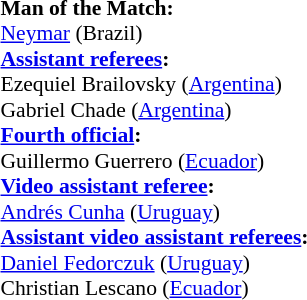<table width=50% style="font-size:90%">
<tr>
<td><br><strong>Man of the Match:</strong>
<br><a href='#'>Neymar</a> (Brazil)<br><strong><a href='#'>Assistant referees</a>:</strong>
<br>Ezequiel Brailovsky (<a href='#'>Argentina</a>)
<br>Gabriel Chade (<a href='#'>Argentina</a>)
<br><strong><a href='#'>Fourth official</a>:</strong>
<br>Guillermo Guerrero (<a href='#'>Ecuador</a>)
<br><strong><a href='#'>Video assistant referee</a>:</strong>
<br><a href='#'>Andrés Cunha</a> (<a href='#'>Uruguay</a>)
<br><strong><a href='#'>Assistant video assistant referees</a>:</strong>
<br><a href='#'>Daniel Fedorczuk</a> (<a href='#'>Uruguay</a>)
<br>Christian Lescano (<a href='#'>Ecuador</a>)</td>
</tr>
</table>
